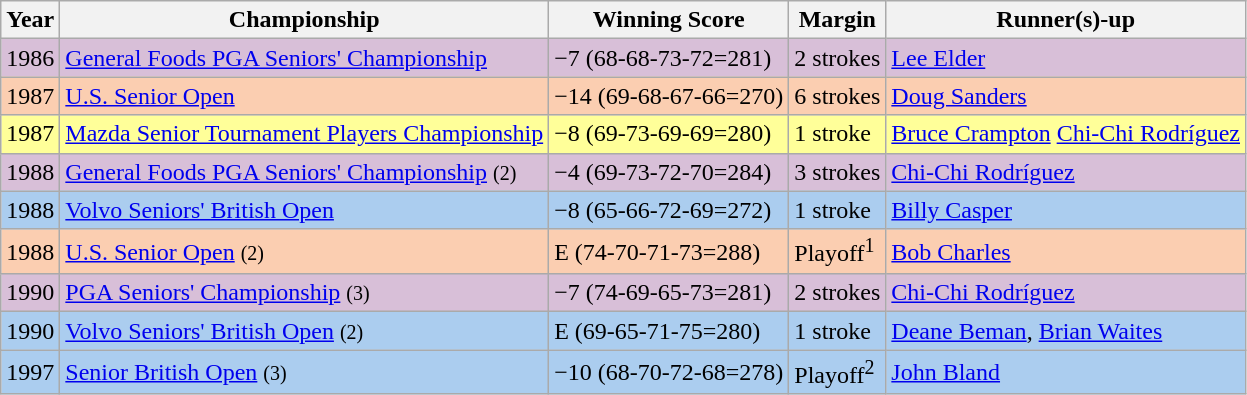<table class="wikitable">
<tr>
<th>Year</th>
<th>Championship</th>
<th>Winning Score</th>
<th>Margin</th>
<th>Runner(s)-up</th>
</tr>
<tr style="background:thistle;">
<td>1986</td>
<td><a href='#'>General Foods PGA Seniors' Championship</a></td>
<td>−7 (68-68-73-72=281)</td>
<td>2 strokes</td>
<td> <a href='#'>Lee Elder</a></td>
</tr>
<tr style="background:#FBCEB1;">
<td>1987</td>
<td><a href='#'>U.S. Senior Open</a></td>
<td>−14 (69-68-67-66=270)</td>
<td>6 strokes</td>
<td> <a href='#'>Doug Sanders</a></td>
</tr>
<tr style="background:#ff9;">
<td>1987</td>
<td><a href='#'>Mazda Senior Tournament Players Championship</a></td>
<td>−8 (69-73-69-69=280)</td>
<td>1 stroke</td>
<td> <a href='#'>Bruce Crampton</a>  <a href='#'>Chi-Chi Rodríguez</a></td>
</tr>
<tr style="background:thistle;">
<td>1988</td>
<td><a href='#'>General Foods PGA Seniors' Championship</a> <small>(2)</small></td>
<td>−4 (69-73-72-70=284)</td>
<td>3 strokes</td>
<td> <a href='#'>Chi-Chi Rodríguez</a></td>
</tr>
<tr style="background:#ABCDEF;">
<td>1988</td>
<td><a href='#'>Volvo Seniors' British Open</a></td>
<td>−8 (65-66-72-69=272)</td>
<td>1 stroke</td>
<td> <a href='#'>Billy Casper</a></td>
</tr>
<tr style="background:#FBCEB1;">
<td>1988</td>
<td><a href='#'>U.S. Senior Open</a> <small>(2)</small></td>
<td>E (74-70-71-73=288)</td>
<td>Playoff<sup>1</sup></td>
<td> <a href='#'>Bob Charles</a></td>
</tr>
<tr style="background:thistle;">
<td>1990</td>
<td><a href='#'>PGA Seniors' Championship</a> <small>(3)</small></td>
<td>−7 (74-69-65-73=281)</td>
<td>2 strokes</td>
<td> <a href='#'>Chi-Chi Rodríguez</a></td>
</tr>
<tr style="background:#ABCDEF;">
<td>1990</td>
<td><a href='#'>Volvo Seniors' British Open</a> <small>(2)</small></td>
<td>E (69-65-71-75=280)</td>
<td>1 stroke</td>
<td> <a href='#'>Deane Beman</a>,  <a href='#'>Brian Waites</a></td>
</tr>
<tr style="background:#ABCDEF;">
<td>1997</td>
<td><a href='#'>Senior British Open</a> <small>(3)</small></td>
<td>−10 (68-70-72-68=278)</td>
<td>Playoff<sup>2</sup></td>
<td> <a href='#'>John Bland</a></td>
</tr>
</table>
